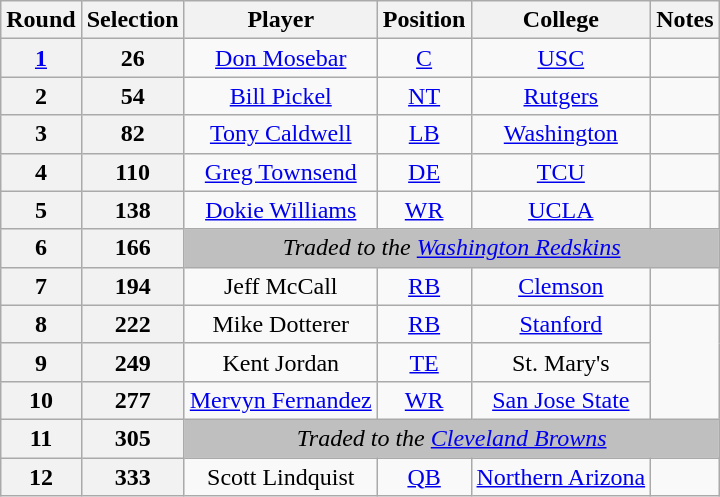<table class="wikitable" style="text-align:center">
<tr>
<th>Round</th>
<th>Selection</th>
<th>Player</th>
<th>Position</th>
<th>College</th>
<th>Notes</th>
</tr>
<tr>
<th><a href='#'>1</a></th>
<th>26</th>
<td><a href='#'>Don Mosebar</a></td>
<td><a href='#'>C</a></td>
<td><a href='#'>USC</a></td>
<td></td>
</tr>
<tr>
<th>2</th>
<th>54</th>
<td><a href='#'>Bill Pickel</a></td>
<td><a href='#'>NT</a></td>
<td><a href='#'>Rutgers</a></td>
<td></td>
</tr>
<tr>
<th>3</th>
<th>82</th>
<td><a href='#'>Tony Caldwell</a></td>
<td><a href='#'>LB</a></td>
<td><a href='#'>Washington</a></td>
<td></td>
</tr>
<tr>
<th>4</th>
<th>110</th>
<td><a href='#'>Greg Townsend</a></td>
<td><a href='#'>DE</a></td>
<td><a href='#'>TCU</a></td>
<td></td>
</tr>
<tr>
<th>5</th>
<th>138</th>
<td><a href='#'>Dokie Williams</a></td>
<td><a href='#'>WR</a></td>
<td><a href='#'>UCLA</a></td>
<td></td>
</tr>
<tr>
<th>6</th>
<th>166</th>
<td colspan="4" style="background:#BFBFBF"><em>Traded to the <a href='#'>Washington Redskins</a></em></td>
</tr>
<tr>
<th>7</th>
<th>194</th>
<td>Jeff McCall</td>
<td><a href='#'>RB</a></td>
<td><a href='#'>Clemson</a></td>
<td></td>
</tr>
<tr>
<th>8</th>
<th>222</th>
<td>Mike Dotterer</td>
<td><a href='#'>RB</a></td>
<td><a href='#'>Stanford</a></td>
</tr>
<tr>
<th>9</th>
<th>249</th>
<td>Kent Jordan</td>
<td><a href='#'>TE</a></td>
<td>St. Mary's</td>
</tr>
<tr>
<th>10</th>
<th>277</th>
<td><a href='#'>Mervyn Fernandez</a></td>
<td><a href='#'>WR</a></td>
<td><a href='#'>San Jose State</a></td>
</tr>
<tr>
<th>11</th>
<th>305</th>
<td colspan="4" style="background:#BFBFBF"><em>Traded to the <a href='#'>Cleveland Browns</a></em></td>
</tr>
<tr>
<th>12</th>
<th>333</th>
<td>Scott Lindquist</td>
<td><a href='#'>QB</a></td>
<td><a href='#'>Northern Arizona</a></td>
<td></td>
</tr>
</table>
